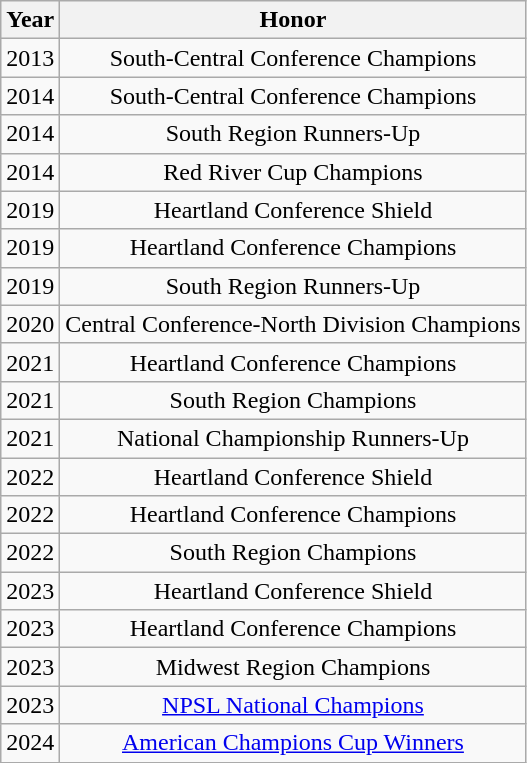<table class="wikitable" style="text-align:center">
<tr>
<th>Year</th>
<th>Honor</th>
</tr>
<tr>
<td>2013</td>
<td>South-Central Conference Champions</td>
</tr>
<tr>
<td>2014</td>
<td>South-Central Conference Champions</td>
</tr>
<tr>
<td>2014</td>
<td>South Region Runners-Up</td>
</tr>
<tr>
<td>2014</td>
<td>Red River Cup Champions</td>
</tr>
<tr>
<td>2019</td>
<td>Heartland Conference Shield</td>
</tr>
<tr>
<td>2019</td>
<td>Heartland Conference Champions</td>
</tr>
<tr>
<td>2019</td>
<td>South Region Runners-Up</td>
</tr>
<tr>
<td>2020</td>
<td>Central Conference-North Division Champions</td>
</tr>
<tr>
<td>2021</td>
<td>Heartland Conference Champions</td>
</tr>
<tr>
<td>2021</td>
<td>South Region Champions</td>
</tr>
<tr>
<td>2021</td>
<td>National Championship Runners-Up</td>
</tr>
<tr>
<td>2022</td>
<td>Heartland Conference Shield</td>
</tr>
<tr>
<td>2022</td>
<td>Heartland Conference Champions</td>
</tr>
<tr>
<td>2022</td>
<td>South Region Champions</td>
</tr>
<tr>
<td>2023</td>
<td>Heartland Conference Shield</td>
</tr>
<tr>
<td>2023</td>
<td>Heartland Conference Champions</td>
</tr>
<tr>
<td>2023</td>
<td>Midwest Region Champions</td>
</tr>
<tr>
<td>2023</td>
<td><a href='#'>NPSL National Champions</a></td>
</tr>
<tr>
<td>2024</td>
<td><a href='#'>American Champions Cup Winners</a></td>
</tr>
</table>
